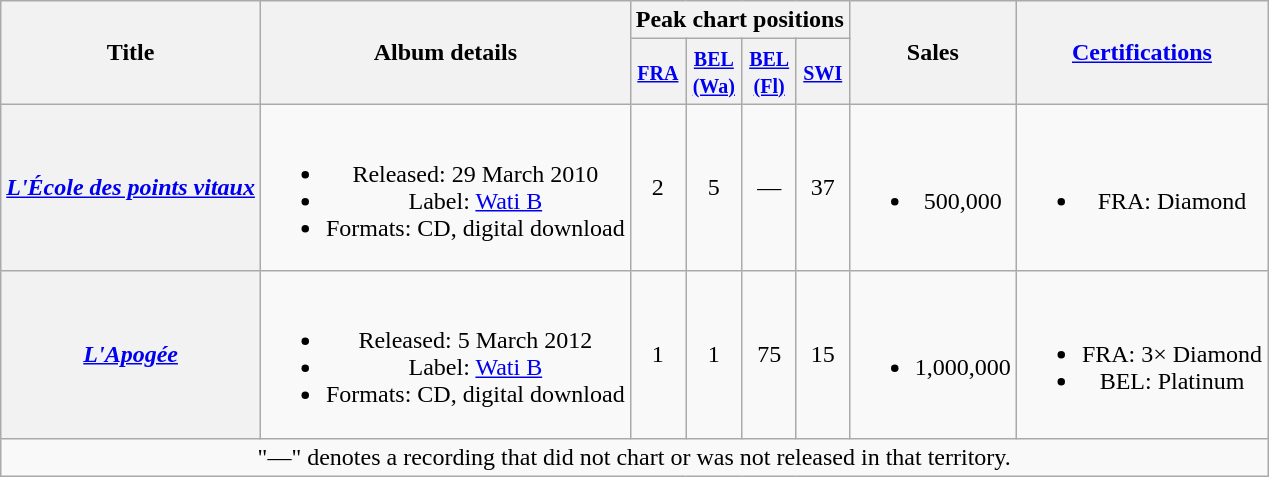<table class="wikitable plainrowheaders" style="text-align:center;">
<tr>
<th rowspan="2">Title</th>
<th rowspan="2">Album details</th>
<th colspan="4">Peak chart positions</th>
<th rowspan="2">Sales</th>
<th rowspan="2"><a href='#'>Certifications</a></th>
</tr>
<tr>
<th><small><a href='#'>FRA</a></small></th>
<th><small><a href='#'>BEL</a></small><br><small><a href='#'>(Wa)</a></small></th>
<th><small><a href='#'>BEL</a></small><br><small><a href='#'>(Fl)</a></small></th>
<th><small><a href='#'>SWI</a></small></th>
</tr>
<tr>
<th scope="row"><em><a href='#'>L'École des points vitaux</a></em></th>
<td><br><ul><li>Released: 29 March 2010</li><li>Label: <a href='#'>Wati B</a></li><li>Formats: CD, digital download</li></ul></td>
<td>2</td>
<td>5</td>
<td>—</td>
<td>37</td>
<td><br><ul><li>500,000</li></ul></td>
<td><br><ul><li>FRA: Diamond</li></ul></td>
</tr>
<tr>
<th scope="row"><em><a href='#'>L'Apogée</a></em></th>
<td><br><ul><li>Released: 5 March 2012</li><li>Label: <a href='#'>Wati B</a></li><li>Formats: CD, digital download</li></ul></td>
<td>1</td>
<td>1</td>
<td>75</td>
<td>15</td>
<td><br><ul><li>1,000,000</li></ul></td>
<td><br><ul><li>FRA: 3× Diamond</li><li>BEL: Platinum</li></ul></td>
</tr>
<tr>
<td colspan="8">"—" denotes a recording that did not chart or was not released in that territory.</td>
</tr>
</table>
